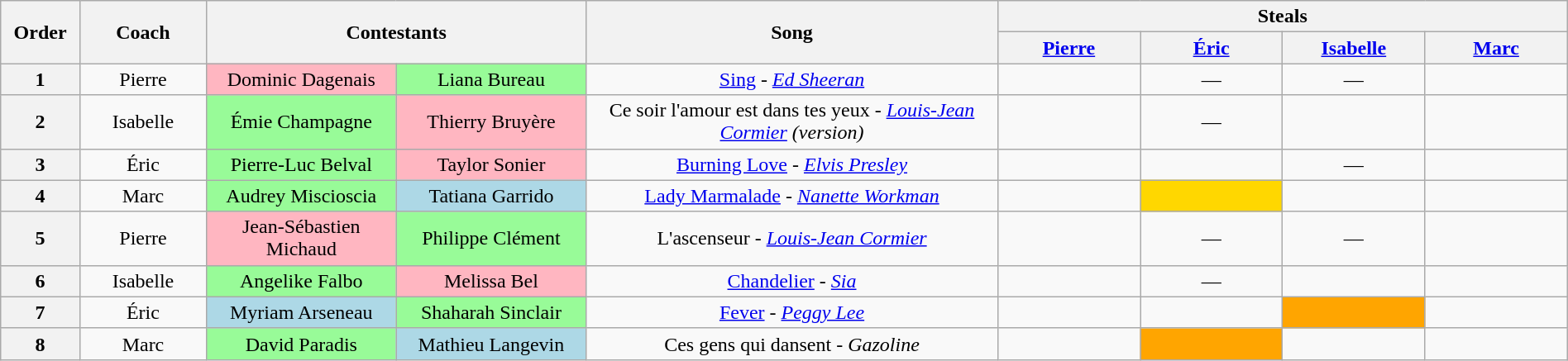<table class="wikitable" style="text-align: center; width:100%;">
<tr>
<th scope="col" rowspan="2" width="5%">Order</th>
<th scope="col" rowspan="2" width="8%">Coach</th>
<th scope="col" colspan="2" rowspan="2" width="28%">Contestants</th>
<th scope="col" rowspan="2" width="26%">Song</th>
<th scope="col" colspan="4" width="5%">Steals</th>
</tr>
<tr>
<th width="9%"><a href='#'>Pierre</a></th>
<th width="9%"><a href='#'>Éric</a></th>
<th width="9%"><a href='#'>Isabelle</a></th>
<th width="9%"><a href='#'>Marc</a></th>
</tr>
<tr>
<th scope="col">1</th>
<td>Pierre</td>
<td style="background:lightpink; text-align:center;" width="12%">Dominic Dagenais</td>
<td style="background:palegreen; text-align:center;" width="12%">Liana Bureau</td>
<td><a href='#'>Sing</a> - <em><a href='#'>Ed Sheeran</a></em></td>
<td></td>
<td>—</td>
<td>—</td>
<td></td>
</tr>
<tr>
<th scope="col">2</th>
<td>Isabelle</td>
<td style="background:palegreen; text-align:center;">Émie Champagne</td>
<td style="background:lightpink; text-align:center;">Thierry Bruyère</td>
<td>Ce soir l'amour est dans tes yeux - <em><a href='#'>Louis-Jean Cormier</a> (version)</em></td>
<td></td>
<td>—</td>
<td></td>
<td></td>
</tr>
<tr>
<th scope="col">3</th>
<td>Éric</td>
<td style="background:palegreen; text-align:center;">Pierre-Luc Belval</td>
<td style="background:lightpink; text-align:center;">Taylor Sonier</td>
<td><a href='#'>Burning Love</a> - <em><a href='#'>Elvis Presley</a></em></td>
<td></td>
<td></td>
<td>—</td>
<td></td>
</tr>
<tr>
<th scope="col">4</th>
<td>Marc</td>
<td style="background:palegreen; text-align:center;">Audrey Miscioscia</td>
<td style="background:lightblue; text-align:center;">Tatiana Garrido</td>
<td><a href='#'>Lady Marmalade</a> - <em><a href='#'>Nanette Workman</a></em></td>
<td></td>
<td style="background:gold;text-align:center;"></td>
<td></td>
<td></td>
</tr>
<tr>
<th scope="col">5</th>
<td>Pierre</td>
<td style="background:lightpink; text-align:center;">Jean-Sébastien Michaud</td>
<td style="background:palegreen; text-align:center;">Philippe Clément</td>
<td>L'ascenseur - <em><a href='#'>Louis-Jean Cormier</a></em></td>
<td></td>
<td>—</td>
<td>—</td>
<td></td>
</tr>
<tr>
<th scope="col">6</th>
<td>Isabelle</td>
<td style="background:palegreen; text-align:center;">Angelike Falbo</td>
<td style="background:lightpink; text-align:center;">Melissa Bel</td>
<td><a href='#'>Chandelier</a> - <em><a href='#'>Sia</a></em></td>
<td></td>
<td>—</td>
<td></td>
<td></td>
</tr>
<tr>
<th scope="col">7</th>
<td>Éric</td>
<td style="background:lightblue; text-align:center;">Myriam Arseneau</td>
<td style="background:palegreen; text-align:center;">Shaharah Sinclair</td>
<td><a href='#'>Fever</a> - <em><a href='#'>Peggy Lee</a></em></td>
<td></td>
<td></td>
<td style="background:orange;text-align:center;"></td>
<td></td>
</tr>
<tr>
<th scope="col">8</th>
<td>Marc</td>
<td style="background:palegreen; text-align:center;">David Paradis</td>
<td style="background:lightblue; text-align:center;">Mathieu Langevin</td>
<td>Ces gens qui dansent - <em>Gazoline</em></td>
<td></td>
<td style="background:orange;text-align:center;"></td>
<td></td>
<td></td>
</tr>
</table>
